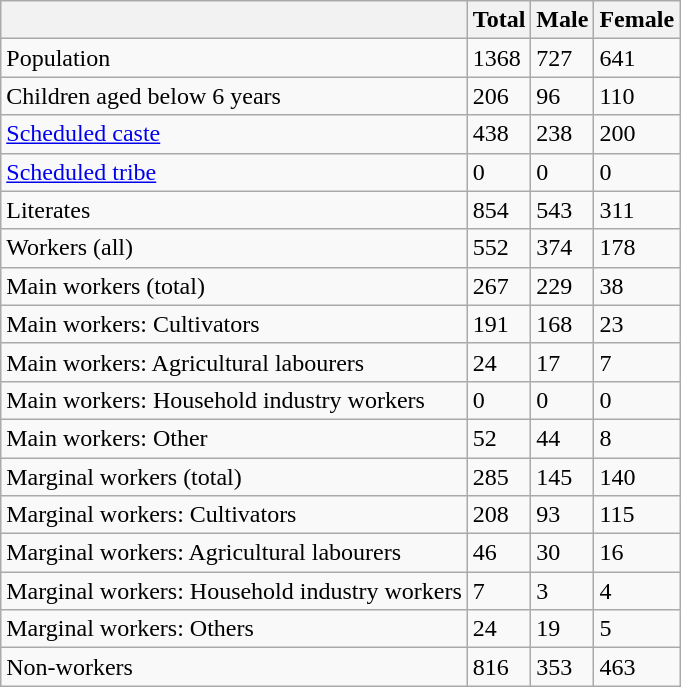<table class="wikitable sortable">
<tr>
<th></th>
<th>Total</th>
<th>Male</th>
<th>Female</th>
</tr>
<tr>
<td>Population</td>
<td>1368</td>
<td>727</td>
<td>641</td>
</tr>
<tr>
<td>Children aged below 6 years</td>
<td>206</td>
<td>96</td>
<td>110</td>
</tr>
<tr>
<td><a href='#'>Scheduled caste</a></td>
<td>438</td>
<td>238</td>
<td>200</td>
</tr>
<tr>
<td><a href='#'>Scheduled tribe</a></td>
<td>0</td>
<td>0</td>
<td>0</td>
</tr>
<tr>
<td>Literates</td>
<td>854</td>
<td>543</td>
<td>311</td>
</tr>
<tr>
<td>Workers (all)</td>
<td>552</td>
<td>374</td>
<td>178</td>
</tr>
<tr>
<td>Main workers (total)</td>
<td>267</td>
<td>229</td>
<td>38</td>
</tr>
<tr>
<td>Main workers: Cultivators</td>
<td>191</td>
<td>168</td>
<td>23</td>
</tr>
<tr>
<td>Main workers: Agricultural labourers</td>
<td>24</td>
<td>17</td>
<td>7</td>
</tr>
<tr>
<td>Main workers: Household industry workers</td>
<td>0</td>
<td>0</td>
<td>0</td>
</tr>
<tr>
<td>Main workers: Other</td>
<td>52</td>
<td>44</td>
<td>8</td>
</tr>
<tr>
<td>Marginal workers (total)</td>
<td>285</td>
<td>145</td>
<td>140</td>
</tr>
<tr>
<td>Marginal workers: Cultivators</td>
<td>208</td>
<td>93</td>
<td>115</td>
</tr>
<tr>
<td>Marginal workers: Agricultural labourers</td>
<td>46</td>
<td>30</td>
<td>16</td>
</tr>
<tr>
<td>Marginal workers: Household industry workers</td>
<td>7</td>
<td>3</td>
<td>4</td>
</tr>
<tr>
<td>Marginal workers: Others</td>
<td>24</td>
<td>19</td>
<td>5</td>
</tr>
<tr>
<td>Non-workers</td>
<td>816</td>
<td>353</td>
<td>463</td>
</tr>
</table>
